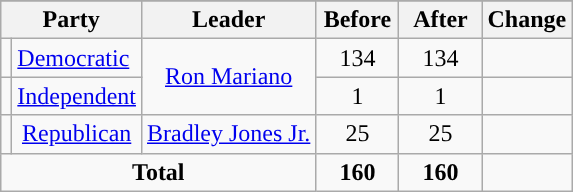<table class="wikitable" style="text-align:center;">
<tr>
</tr>
<tr>
<th colspan="2">Party</th>
<th>Leader</th>
<th style="width:3em">Before</th>
<th style="width:3em">After</th>
<th style="width:3em">Change</th>
</tr>
<tr>
<td style="background-color:"></td>
<td style="text-align:left;"><a href='#'>Democratic</a></td>
<td rowspan="2"><a href='#'>Ron Mariano</a></td>
<td>134</td>
<td>134</td>
<td></td>
</tr>
<tr>
<td style="background-color:"></td>
<td style="text-align:left;"><a href='#'>Independent</a></td>
<td>1</td>
<td>1</td>
<td></td>
</tr>
<tr>
<td style="background-color:"></td>
<td><a href='#'>Republican</a></td>
<td><a href='#'>Bradley Jones Jr.</a></td>
<td>25</td>
<td>25</td>
<td></td>
</tr>
<tr>
<td colspan="3"><strong>Total</strong></td>
<td><strong>160</strong></td>
<td><strong>160</strong></td>
<td></td>
</tr>
</table>
